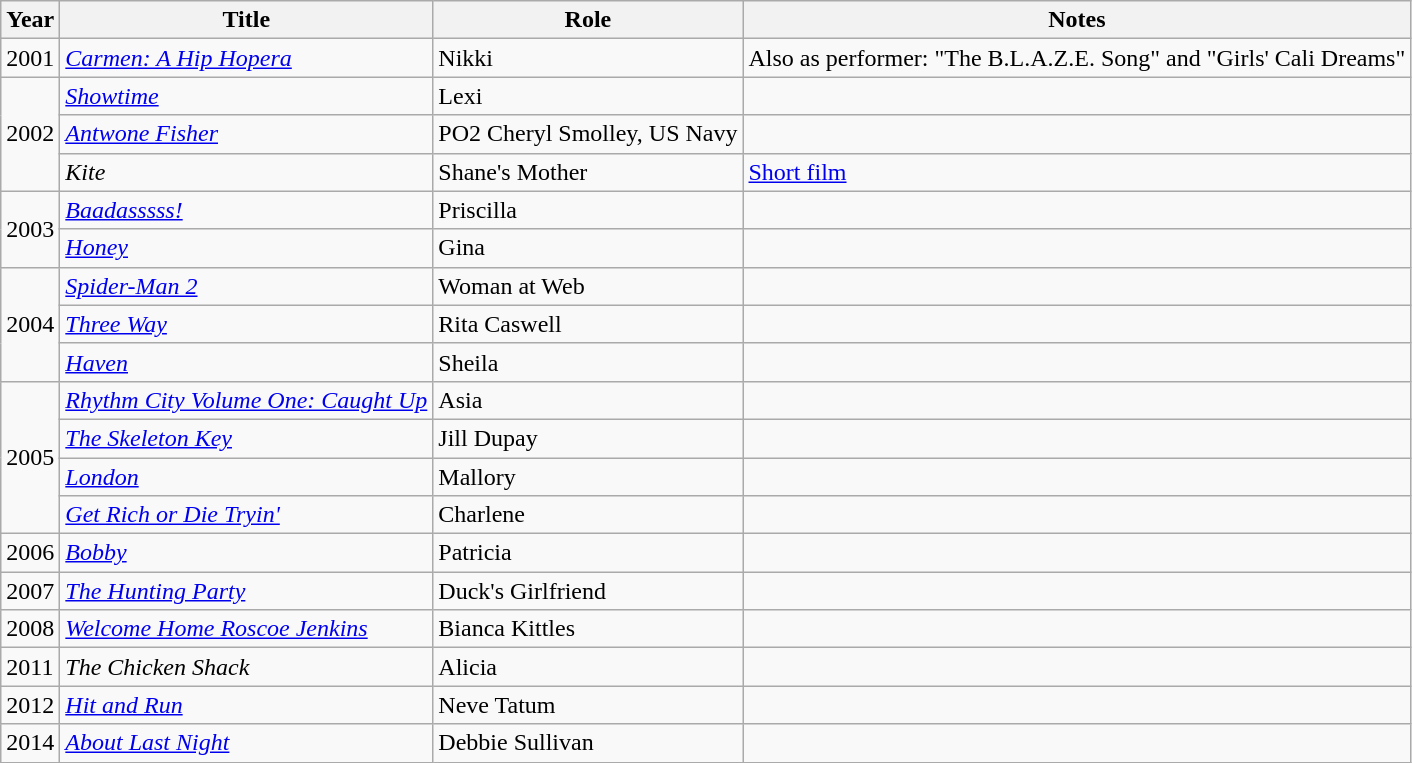<table class="wikitable sortable">
<tr>
<th>Year</th>
<th>Title</th>
<th>Role</th>
<th>Notes</th>
</tr>
<tr>
<td>2001</td>
<td><em><a href='#'>Carmen: A Hip Hopera</a></em></td>
<td>Nikki</td>
<td>Also as performer: "The B.L.A.Z.E. Song" and "Girls' Cali Dreams"</td>
</tr>
<tr>
<td rowspan="3">2002</td>
<td><em><a href='#'>Showtime</a></em></td>
<td>Lexi</td>
<td></td>
</tr>
<tr>
<td><em><a href='#'>Antwone Fisher</a></em></td>
<td>PO2 Cheryl Smolley, US Navy</td>
<td></td>
</tr>
<tr>
<td><em>Kite</em></td>
<td>Shane's Mother</td>
<td><a href='#'>Short film</a></td>
</tr>
<tr>
<td rowspan="2">2003</td>
<td><em><a href='#'>Baadasssss!</a></em></td>
<td>Priscilla</td>
<td></td>
</tr>
<tr>
<td><em><a href='#'>Honey</a></em></td>
<td>Gina</td>
<td></td>
</tr>
<tr>
<td rowspan="3">2004</td>
<td><em><a href='#'>Spider-Man 2</a></em></td>
<td>Woman at Web</td>
<td></td>
</tr>
<tr>
<td><em><a href='#'>Three Way</a></em></td>
<td>Rita Caswell</td>
<td></td>
</tr>
<tr>
<td><em><a href='#'>Haven</a></em></td>
<td>Sheila</td>
<td></td>
</tr>
<tr>
<td rowspan="4">2005</td>
<td><em><a href='#'>Rhythm City Volume One: Caught Up</a></em></td>
<td>Asia</td>
<td></td>
</tr>
<tr>
<td><em><a href='#'>The Skeleton Key</a></em></td>
<td>Jill Dupay</td>
<td></td>
</tr>
<tr>
<td><em><a href='#'>London</a></em></td>
<td>Mallory</td>
<td></td>
</tr>
<tr>
<td><em><a href='#'>Get Rich or Die Tryin'</a></em></td>
<td>Charlene</td>
<td></td>
</tr>
<tr>
<td>2006</td>
<td><em><a href='#'>Bobby</a></em></td>
<td>Patricia</td>
<td></td>
</tr>
<tr>
<td>2007</td>
<td><em><a href='#'>The Hunting Party</a></em></td>
<td>Duck's Girlfriend</td>
<td></td>
</tr>
<tr>
<td>2008</td>
<td><em><a href='#'>Welcome Home Roscoe Jenkins</a></em></td>
<td>Bianca Kittles</td>
<td></td>
</tr>
<tr>
<td>2011</td>
<td><em>The Chicken Shack</em></td>
<td>Alicia</td>
<td></td>
</tr>
<tr>
<td>2012</td>
<td><em><a href='#'>Hit and Run</a></em></td>
<td>Neve Tatum</td>
<td></td>
</tr>
<tr>
<td>2014</td>
<td><em><a href='#'>About Last Night</a></em></td>
<td>Debbie Sullivan</td>
<td></td>
</tr>
</table>
